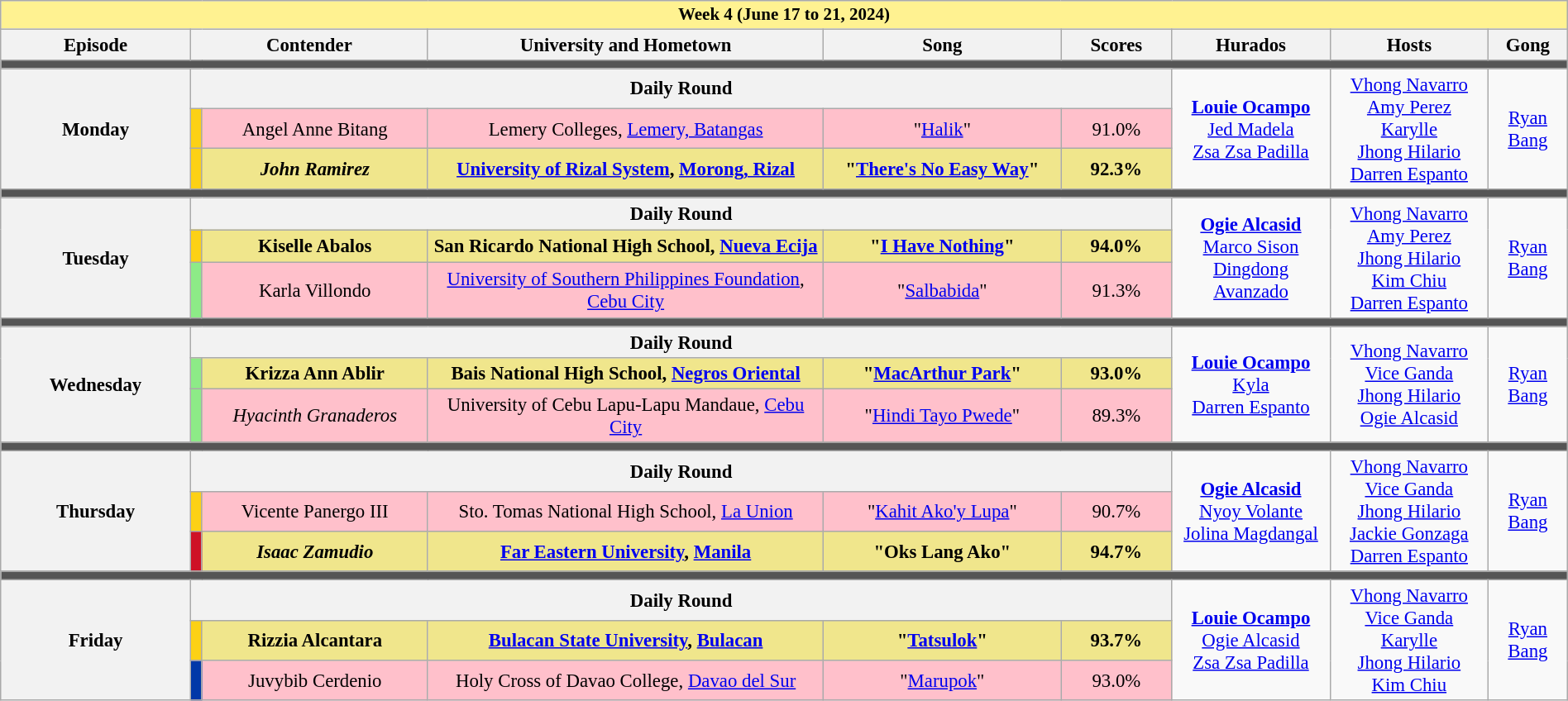<table class="wikitable mw-collapsible mw-collapsed" style="width:100%; text-align:center; font-size:95%;">
<tr>
<th colspan="9" style="background-color:#fff291;font-size:14px">Week 4 (June 17 to 21, 2024)</th>
</tr>
<tr>
<th width="12%">Episode</th>
<th colspan="2" width="15%">Contender</th>
<th width="25%">University and Hometown</th>
<th width="15%">Song</th>
<th width="7%">Scores</th>
<th width="10%">Hurados</th>
<th width="10%">Hosts</th>
<th width="05%">Gong</th>
</tr>
<tr>
<td colspan="9" style="background:#555;"></td>
</tr>
<tr>
<th rowspan="3">Monday<br></th>
<th colspan="5">Daily Round</th>
<td rowspan="3"><strong><a href='#'>Louie Ocampo</a></strong><br><a href='#'>Jed Madela</a><br><a href='#'>Zsa Zsa Padilla</a></td>
<td rowspan="3"><a href='#'>Vhong Navarro</a><br><a href='#'>Amy Perez</a><br><a href='#'>Karylle</a><br><a href='#'>Jhong Hilario</a><br><a href='#'>Darren Espanto</a></td>
<td rowspan="3"><a href='#'>Ryan Bang</a></td>
</tr>
<tr style="background:pink">
<td style="background:#FCD116"></td>
<td>Angel Anne Bitang</td>
<td>Lemery Colleges, <a href='#'>Lemery, Batangas</a></td>
<td>"<a href='#'>Halik</a>"</td>
<td>91.0%</td>
</tr>
<tr style="background:Khaki">
<td style="background:#FCD116"></td>
<td><strong><em>John Ramirez</em></strong></td>
<td><strong><a href='#'>University of Rizal System</a>, <a href='#'>Morong, Rizal</a></strong></td>
<td><strong>"<a href='#'>There's No Easy Way</a>"</strong></td>
<td><strong>92.3%</strong></td>
</tr>
<tr>
<td colspan="9" style="background:#555;"></td>
</tr>
<tr>
<th rowspan="3">Tuesday<br></th>
<th colspan="5">Daily Round</th>
<td rowspan="3"><strong><a href='#'>Ogie Alcasid</a></strong><br><a href='#'>Marco Sison</a><br><a href='#'>Dingdong Avanzado</a></td>
<td rowspan="3"><a href='#'>Vhong Navarro</a><br><a href='#'>Amy Perez</a><br><a href='#'>Jhong Hilario</a><br><a href='#'>Kim Chiu</a><br><a href='#'>Darren Espanto</a></td>
<td rowspan="3"><a href='#'>Ryan Bang</a></td>
</tr>
<tr style="background:Khaki">
<td style="background:#FCD116"></td>
<td><strong>Kiselle Abalos</strong></td>
<td><strong>San Ricardo National High School, <a href='#'>Nueva Ecija</a></strong></td>
<td><strong>"<a href='#'>I Have Nothing</a>"</strong></td>
<td><strong>94.0%</strong></td>
</tr>
<tr style="background:pink">
<td style="background:#8deb87"></td>
<td>Karla Villondo</td>
<td><a href='#'>University of Southern Philippines Foundation</a>, <a href='#'>Cebu City</a></td>
<td>"<a href='#'>Salbabida</a>"</td>
<td>91.3%</td>
</tr>
<tr>
<td colspan="9" style="background:#555;"></td>
</tr>
<tr>
<th rowspan="3">Wednesday<br></th>
<th colspan="5">Daily Round</th>
<td rowspan="3"><strong><a href='#'>Louie Ocampo</a></strong><br><a href='#'>Kyla</a><br><a href='#'>Darren Espanto</a></td>
<td rowspan="3"><a href='#'>Vhong Navarro</a><br><a href='#'>Vice Ganda</a><br><a href='#'>Jhong Hilario</a><br><a href='#'>Ogie Alcasid</a></td>
<td rowspan="3"><a href='#'>Ryan Bang</a></td>
</tr>
<tr style="background:Khaki">
<td style="background:#8deb87"></td>
<td><strong>Krizza Ann Ablir</strong></td>
<td><strong>Bais National High School, <a href='#'>Negros Oriental</a></strong></td>
<td><strong>"<a href='#'>MacArthur Park</a>"</strong></td>
<td><strong>93.0%</strong></td>
</tr>
<tr style="background:pink">
<td style="background:#8deb87"></td>
<td><em>Hyacinth Granaderos</em></td>
<td>University of Cebu Lapu-Lapu Mandaue, <a href='#'>Cebu City</a></td>
<td>"<a href='#'>Hindi Tayo Pwede</a>"</td>
<td>89.3%</td>
</tr>
<tr>
<td colspan="9" style="background:#555;"></td>
</tr>
<tr>
<th rowspan="3">Thursday<br></th>
<th colspan="5">Daily Round</th>
<td rowspan="3"><strong><a href='#'>Ogie Alcasid</a></strong><br><a href='#'>Nyoy Volante</a><br><a href='#'>Jolina Magdangal</a></td>
<td rowspan="3"><a href='#'>Vhong Navarro</a><br><a href='#'>Vice Ganda</a><br><a href='#'>Jhong Hilario</a><br><a href='#'>Jackie Gonzaga</a><br><a href='#'>Darren Espanto</a></td>
<td rowspan="3"><a href='#'>Ryan Bang</a></td>
</tr>
<tr style="background:pink">
<td style="background:#FCD116"></td>
<td>Vicente Panergo III</td>
<td>Sto. Tomas National High School, <a href='#'>La Union</a></td>
<td>"<a href='#'>Kahit Ako'y Lupa</a>"</td>
<td>90.7%</td>
</tr>
<tr style="background:Khaki">
<td style="background:#CE1126"></td>
<td><strong><em>Isaac Zamudio</em></strong></td>
<td><strong><a href='#'>Far Eastern University</a>, <a href='#'>Manila</a></strong></td>
<td><strong>"Oks Lang Ako"</strong></td>
<td><strong>94.7%</strong></td>
</tr>
<tr>
<td colspan="9" style="background:#555;"></td>
</tr>
<tr>
<th rowspan="3">Friday<br></th>
<th colspan="5">Daily Round</th>
<td rowspan="3"><strong><a href='#'>Louie Ocampo</a></strong><br><a href='#'>Ogie Alcasid</a><br><a href='#'>Zsa Zsa Padilla</a></td>
<td rowspan="3"><a href='#'>Vhong Navarro</a><br><a href='#'>Vice Ganda</a><br><a href='#'>Karylle</a><br><a href='#'>Jhong Hilario</a><br><a href='#'>Kim Chiu</a></td>
<td rowspan="3"><a href='#'>Ryan Bang</a></td>
</tr>
<tr style="background:Khaki">
<td style="background:#FCD116"></td>
<td><strong>Rizzia Alcantara</strong></td>
<td><strong><a href='#'>Bulacan State University</a>, <a href='#'>Bulacan</a></strong></td>
<td><strong>"<a href='#'>Tatsulok</a>"</strong></td>
<td><strong>93.7%</strong></td>
</tr>
<tr style="background:pink">
<td style="background:#0038A8"></td>
<td>Juvybib Cerdenio</td>
<td>Holy Cross of Davao College, <a href='#'>Davao del Sur</a></td>
<td>"<a href='#'>Marupok</a>"</td>
<td>93.0%</td>
</tr>
</table>
